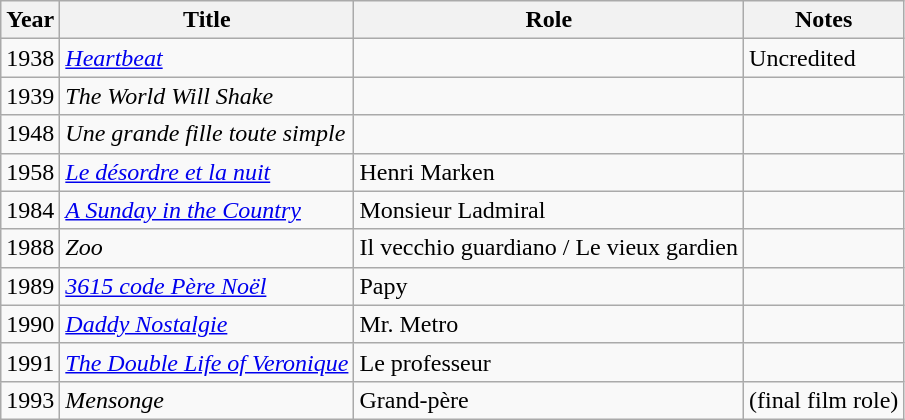<table class="wikitable">
<tr>
<th>Year</th>
<th>Title</th>
<th>Role</th>
<th>Notes</th>
</tr>
<tr>
<td>1938</td>
<td><em><a href='#'>Heartbeat</a></em></td>
<td></td>
<td>Uncredited</td>
</tr>
<tr>
<td>1939</td>
<td><em>The World Will Shake</em></td>
<td></td>
<td></td>
</tr>
<tr>
<td>1948</td>
<td><em>Une grande fille toute simple</em></td>
<td></td>
<td></td>
</tr>
<tr>
<td>1958</td>
<td><em><a href='#'>Le désordre et la nuit</a></em></td>
<td>Henri Marken</td>
<td></td>
</tr>
<tr>
<td>1984</td>
<td><em><a href='#'>A Sunday in the Country</a></em></td>
<td>Monsieur Ladmiral</td>
<td></td>
</tr>
<tr>
<td>1988</td>
<td><em>Zoo</em></td>
<td>Il vecchio guardiano / Le vieux gardien</td>
<td></td>
</tr>
<tr>
<td>1989</td>
<td><em><a href='#'>3615 code Père Noël</a></em></td>
<td>Papy</td>
<td></td>
</tr>
<tr>
<td>1990</td>
<td><em><a href='#'>Daddy Nostalgie</a></em></td>
<td>Mr. Metro</td>
<td></td>
</tr>
<tr>
<td>1991</td>
<td><em><a href='#'>The Double Life of Veronique</a></em></td>
<td>Le professeur</td>
<td></td>
</tr>
<tr>
<td>1993</td>
<td><em>Mensonge</em></td>
<td>Grand-père</td>
<td>(final film role)</td>
</tr>
</table>
